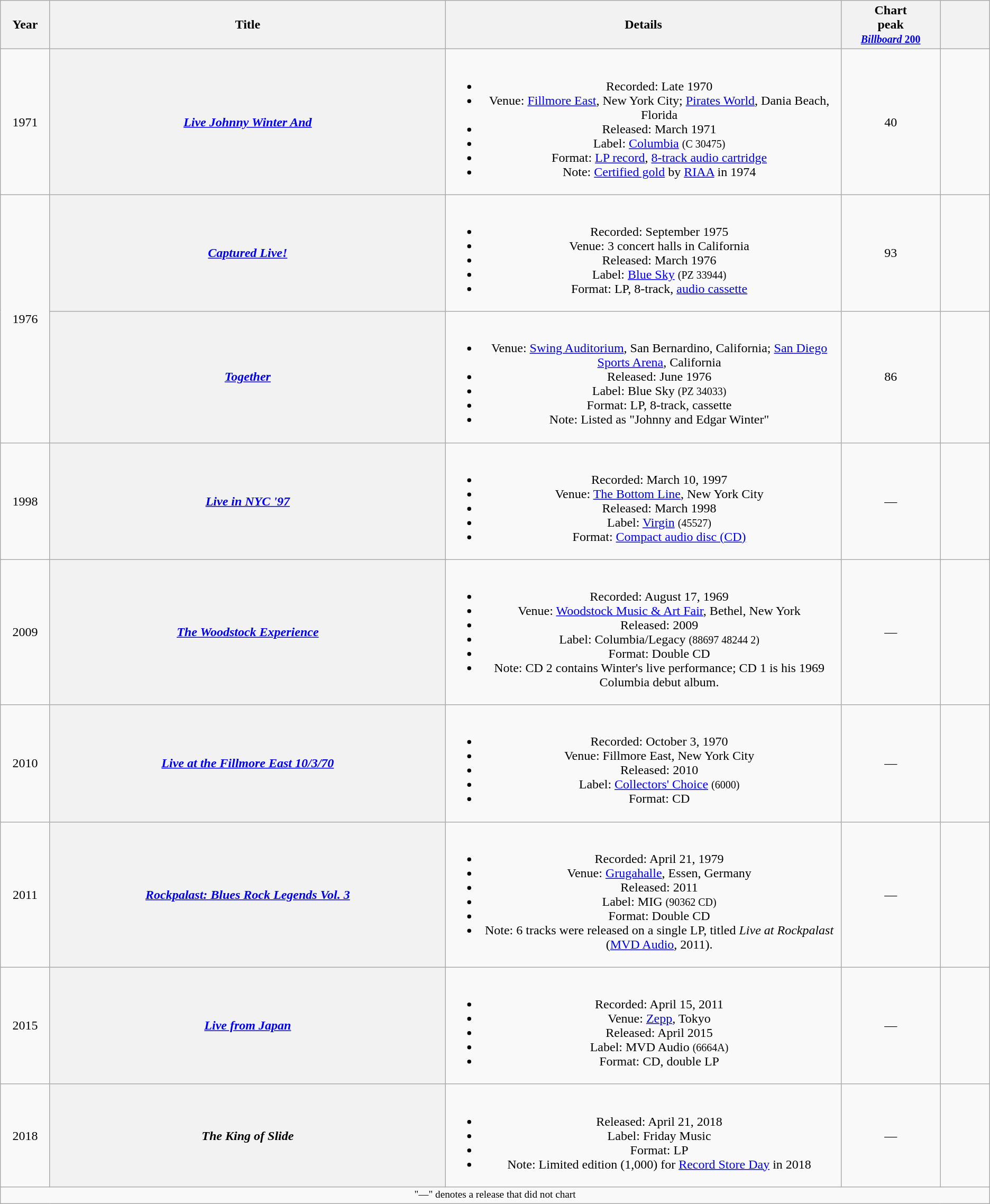<table class="wikitable plainrowheaders" style="text-align:center;">
<tr>
<th scope="col" width=5%>Year</th>
<th scope="col" width=40%>Title</th>
<th scope="col" width=40% class="unsortable">Details</th>
<th scope="col" width=10%>Chart<br>peak<br><small><a href='#'><em>Billboard</em> 200</a></small></th>
<th scope="col" width=5%></th>
</tr>
<tr>
<td>1971</td>
<th scope="row"><em><a href='#'>Live Johnny Winter And</a></em></th>
<td><br><ul><li>Recorded: Late 1970</li><li>Venue: <a href='#'>Fillmore East</a>, New York City; <a href='#'>Pirates World</a>, Dania Beach, Florida</li><li>Released: March 1971</li><li>Label: <a href='#'>Columbia</a> <small>(C 30475)</small></li><li>Format: <a href='#'>LP record</a>, <a href='#'>8-track audio cartridge</a></li><li>Note: <a href='#'>Certified gold</a> by <a href='#'>RIAA</a> in 1974</li></ul></td>
<td>40</td>
<td></td>
</tr>
<tr>
<td rowspan=2>1976</td>
<th scope="row"><em><a href='#'>Captured Live!</a></em></th>
<td><br><ul><li>Recorded: September 1975</li><li>Venue: 3 concert halls in California</li><li>Released: March 1976</li><li>Label: <a href='#'>Blue Sky</a> <small>(PZ 33944)</small></li><li>Format: LP, 8-track, <a href='#'>audio cassette</a></li></ul></td>
<td>93</td>
<td></td>
</tr>
<tr>
<th scope="row"><em><a href='#'>Together</a></em></th>
<td><br><ul><li>Venue: <a href='#'>Swing Auditorium</a>, San Bernardino, California; <a href='#'>San Diego Sports Arena</a>, California</li><li>Released: June 1976</li><li>Label: Blue Sky <small>(PZ 34033)</small></li><li>Format: LP, 8-track, cassette</li><li>Note: Listed as "Johnny and Edgar Winter"</li></ul></td>
<td>86</td>
<td></td>
</tr>
<tr>
<td>1998</td>
<th scope="row"><em><a href='#'>Live in NYC '97</a></em></th>
<td><br><ul><li>Recorded: March 10, 1997</li><li>Venue: <a href='#'>The Bottom Line</a>, New York City</li><li>Released: March 1998</li><li>Label: <a href='#'>Virgin</a> <small>(45527)</small></li><li>Format: <a href='#'>Compact audio disc (CD)</a></li></ul></td>
<td>—</td>
<td></td>
</tr>
<tr>
<td>2009</td>
<th scope="row"><em><a href='#'>The Woodstock Experience</a></em></th>
<td><br><ul><li>Recorded: August 17, 1969</li><li>Venue: <a href='#'>Woodstock Music & Art Fair</a>, Bethel, New York</li><li>Released: 2009</li><li>Label: Columbia/Legacy <small>(88697 48244 2)</small></li><li>Format: Double CD</li><li>Note: CD 2 contains Winter's live performance; CD 1 is his 1969 Columbia debut album.</li></ul></td>
<td>—</td>
<td></td>
</tr>
<tr>
<td>2010</td>
<th scope="row"><em><a href='#'>Live at the Fillmore East 10/3/70</a></em></th>
<td><br><ul><li>Recorded: October 3, 1970</li><li>Venue: Fillmore East, New York City</li><li>Released: 2010</li><li>Label: <a href='#'>Collectors' Choice</a> <small>(6000)</small></li><li>Format: CD</li></ul></td>
<td>—</td>
<td></td>
</tr>
<tr>
<td>2011</td>
<th scope="row"><em><a href='#'>Rockpalast: Blues Rock Legends Vol. 3</a></em></th>
<td><br><ul><li>Recorded: April 21, 1979</li><li>Venue: <a href='#'>Grugahalle</a>, Essen, Germany</li><li>Released: 2011</li><li>Label: MIG <small>(90362 CD)</small></li><li>Format: Double CD</li><li>Note: 6 tracks were released on a single LP, titled <em>Live at Rockpalast</em> (<a href='#'>MVD Audio</a>, 2011).</li></ul></td>
<td>—</td>
<td></td>
</tr>
<tr>
<td>2015</td>
<th scope="row"><em><a href='#'>Live from Japan</a></em></th>
<td><br><ul><li>Recorded: April 15, 2011</li><li>Venue: <a href='#'>Zepp</a>, Tokyo</li><li>Released: April 2015</li><li>Label: MVD Audio <small>(6664A)</small></li><li>Format: CD, double LP</li></ul></td>
<td>—</td>
<td></td>
</tr>
<tr>
<td>2018</td>
<th scope="row"><em>The King of Slide</em></th>
<td><br><ul><li>Released: April 21, 2018</li><li>Label: Friday Music <small></small></li><li>Format: LP</li><li>Note: Limited edition (1,000) for <a href='#'>Record Store Day</a> in 2018</li></ul></td>
<td>—</td>
<td></td>
</tr>
<tr>
<td colspan="5" style="font-size: 80%">"—" denotes a release that did not chart</td>
</tr>
</table>
